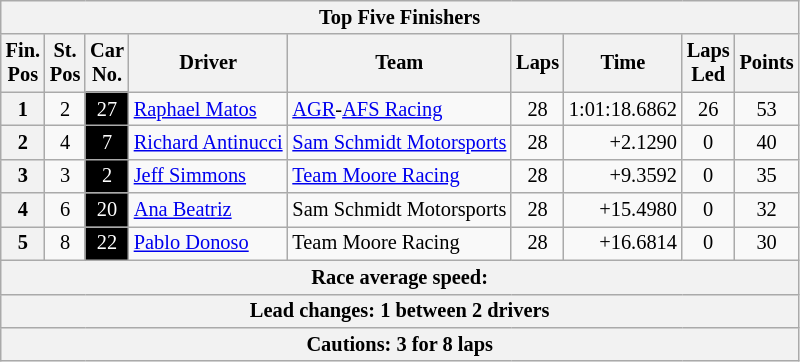<table class="wikitable" style="font-size:85%;">
<tr>
<th colspan=9>Top Five Finishers</th>
</tr>
<tr>
<th>Fin.<br>Pos</th>
<th>St.<br>Pos</th>
<th>Car<br>No.</th>
<th>Driver</th>
<th>Team</th>
<th>Laps</th>
<th>Time</th>
<th>Laps<br>Led</th>
<th>Points</th>
</tr>
<tr>
<th>1</th>
<td align=center>2</td>
<td style="background:#000000; color:white;" align=center>27</td>
<td> <a href='#'>Raphael Matos</a></td>
<td><a href='#'>AGR</a>-<a href='#'>AFS Racing</a></td>
<td align=center>28</td>
<td align=right>1:01:18.6862</td>
<td align=center>26</td>
<td align=center>53</td>
</tr>
<tr>
<th>2</th>
<td align=center>4</td>
<td style="background:#000000; color:white;" align=center>7</td>
<td> <a href='#'>Richard Antinucci</a></td>
<td><a href='#'>Sam Schmidt Motorsports</a></td>
<td align=center>28</td>
<td align=right>+2.1290</td>
<td align=center>0</td>
<td align=center>40</td>
</tr>
<tr>
<th>3</th>
<td align=center>3</td>
<td style="background:#000000; color:white;" align=center>2</td>
<td> <a href='#'>Jeff Simmons</a></td>
<td><a href='#'>Team Moore Racing</a></td>
<td align=center>28</td>
<td align=right>+9.3592</td>
<td align=center>0</td>
<td align=center>35</td>
</tr>
<tr>
<th>4</th>
<td align=center>6</td>
<td style="background:#000000; color:white;" align=center>20</td>
<td> <a href='#'>Ana Beatriz</a></td>
<td>Sam Schmidt Motorsports</td>
<td align=center>28</td>
<td align=right>+15.4980</td>
<td align=center>0</td>
<td align=center>32</td>
</tr>
<tr>
<th>5</th>
<td align=center>8</td>
<td style="background:#000000; color:white;" align=center>22</td>
<td> <a href='#'>Pablo Donoso</a></td>
<td>Team Moore Racing</td>
<td align=center>28</td>
<td align=right>+16.6814</td>
<td align=center>0</td>
<td align=center>30</td>
</tr>
<tr>
<th colspan=9>Race average speed: </th>
</tr>
<tr>
<th colspan=9>Lead changes: 1 between 2 drivers</th>
</tr>
<tr>
<th colspan=9>Cautions: 3 for 8 laps</th>
</tr>
</table>
